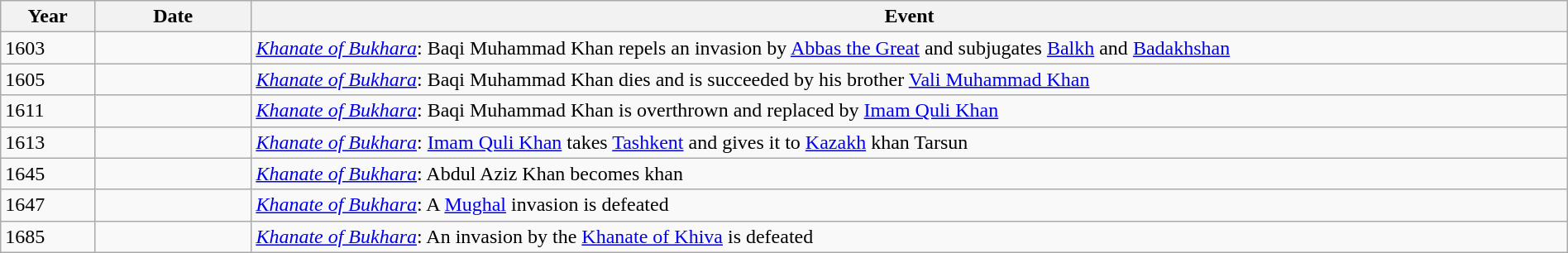<table class="wikitable" style="width:100%;">
<tr>
<th style="width:6%">Year</th>
<th style="width:10%">Date</th>
<th>Event</th>
</tr>
<tr>
<td>1603</td>
<td></td>
<td><em><a href='#'>Khanate of Bukhara</a></em>: Baqi Muhammad Khan repels an invasion by <a href='#'>Abbas the Great</a> and subjugates <a href='#'>Balkh</a> and <a href='#'>Badakhshan</a></td>
</tr>
<tr>
<td>1605</td>
<td></td>
<td><em><a href='#'>Khanate of Bukhara</a></em>: Baqi Muhammad Khan dies and is succeeded by his brother <a href='#'>Vali Muhammad Khan</a></td>
</tr>
<tr>
<td>1611</td>
<td></td>
<td><em><a href='#'>Khanate of Bukhara</a></em>: Baqi Muhammad Khan is overthrown and replaced by <a href='#'>Imam Quli Khan</a></td>
</tr>
<tr>
<td>1613</td>
<td></td>
<td><em><a href='#'>Khanate of Bukhara</a></em>: <a href='#'>Imam Quli Khan</a> takes <a href='#'>Tashkent</a> and gives it to <a href='#'>Kazakh</a> khan Tarsun</td>
</tr>
<tr>
<td>1645</td>
<td></td>
<td><em><a href='#'>Khanate of Bukhara</a></em>: Abdul Aziz Khan becomes khan</td>
</tr>
<tr>
<td>1647</td>
<td></td>
<td><em><a href='#'>Khanate of Bukhara</a></em>: A <a href='#'>Mughal</a> invasion is defeated</td>
</tr>
<tr>
<td>1685</td>
<td></td>
<td><em><a href='#'>Khanate of Bukhara</a></em>: An invasion by the <a href='#'>Khanate of Khiva</a> is defeated</td>
</tr>
</table>
